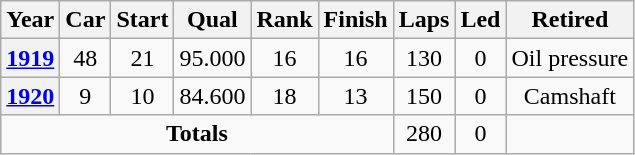<table class="wikitable" style="text-align:center">
<tr>
<th>Year</th>
<th>Car</th>
<th>Start</th>
<th>Qual</th>
<th>Rank</th>
<th>Finish</th>
<th>Laps</th>
<th>Led</th>
<th>Retired</th>
</tr>
<tr>
<th><a href='#'>1919</a></th>
<td>48</td>
<td>21</td>
<td>95.000</td>
<td>16</td>
<td>16</td>
<td>130</td>
<td>0</td>
<td>Oil pressure</td>
</tr>
<tr>
<th><a href='#'>1920</a></th>
<td>9</td>
<td>10</td>
<td>84.600</td>
<td>18</td>
<td>13</td>
<td>150</td>
<td>0</td>
<td>Camshaft</td>
</tr>
<tr>
<td colspan=6><strong>Totals</strong></td>
<td>280</td>
<td>0</td>
<td></td>
</tr>
</table>
